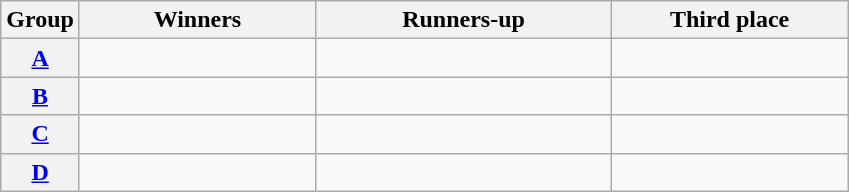<table class=wikitable>
<tr>
<th>Group</th>
<th width=150>Winners</th>
<th width=190>Runners-up</th>
<th width=150>Third place</th>
</tr>
<tr>
<th><a href='#'>A</a></th>
<td></td>
<td></td>
<td></td>
</tr>
<tr>
<th><a href='#'>B</a></th>
<td></td>
<td></td>
<td></td>
</tr>
<tr>
<th><a href='#'>C</a></th>
<td></td>
<td></td>
<td></td>
</tr>
<tr>
<th><a href='#'>D</a></th>
<td></td>
<td></td>
<td></td>
</tr>
</table>
